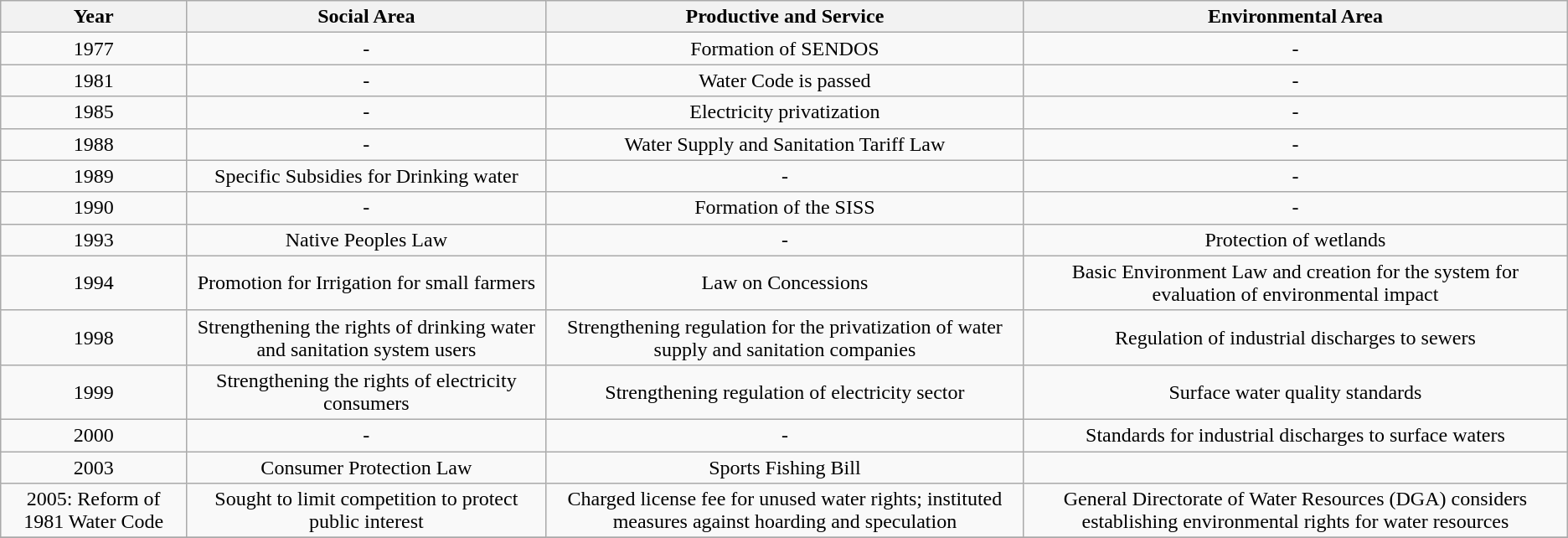<table class="wikitable" style="text-align:center;">
<tr>
<th>Year</th>
<th>Social Area</th>
<th>Productive and Service</th>
<th>Environmental Area</th>
</tr>
<tr>
<td>1977</td>
<td>-</td>
<td>Formation of SENDOS</td>
<td>-</td>
</tr>
<tr>
<td>1981</td>
<td>-</td>
<td>Water Code is passed</td>
<td>-</td>
</tr>
<tr>
<td>1985</td>
<td>-</td>
<td>Electricity privatization</td>
<td>-</td>
</tr>
<tr>
<td>1988</td>
<td>-</td>
<td>Water Supply and Sanitation Tariff Law</td>
<td>-</td>
</tr>
<tr>
<td>1989</td>
<td>Specific Subsidies for Drinking water</td>
<td>-</td>
<td>-</td>
</tr>
<tr>
<td>1990</td>
<td>-</td>
<td>Formation of the SISS</td>
<td>-</td>
</tr>
<tr>
<td>1993</td>
<td>Native Peoples Law</td>
<td>-</td>
<td>Protection of wetlands</td>
</tr>
<tr>
<td>1994</td>
<td>Promotion for Irrigation for small farmers</td>
<td>Law on Concessions</td>
<td>Basic Environment Law and creation for the system for evaluation of environmental impact</td>
</tr>
<tr>
<td>1998</td>
<td>Strengthening the rights of drinking water and sanitation system users</td>
<td>Strengthening regulation for the privatization of water supply and sanitation companies</td>
<td>Regulation of industrial discharges to sewers</td>
</tr>
<tr>
<td>1999</td>
<td>Strengthening the rights of electricity consumers</td>
<td>Strengthening regulation of electricity sector</td>
<td>Surface water quality standards</td>
</tr>
<tr>
<td>2000</td>
<td>-</td>
<td>-</td>
<td>Standards for industrial discharges to surface waters</td>
</tr>
<tr>
<td>2003</td>
<td>Consumer Protection Law</td>
<td>Sports Fishing Bill</td>
<td></td>
</tr>
<tr>
<td>2005: Reform of 1981 Water Code</td>
<td>Sought to limit competition to protect public interest</td>
<td>Charged license fee for unused water rights; instituted measures against hoarding and speculation</td>
<td>General Directorate of Water Resources (DGA) considers establishing environmental rights for water resources</td>
</tr>
<tr>
</tr>
</table>
